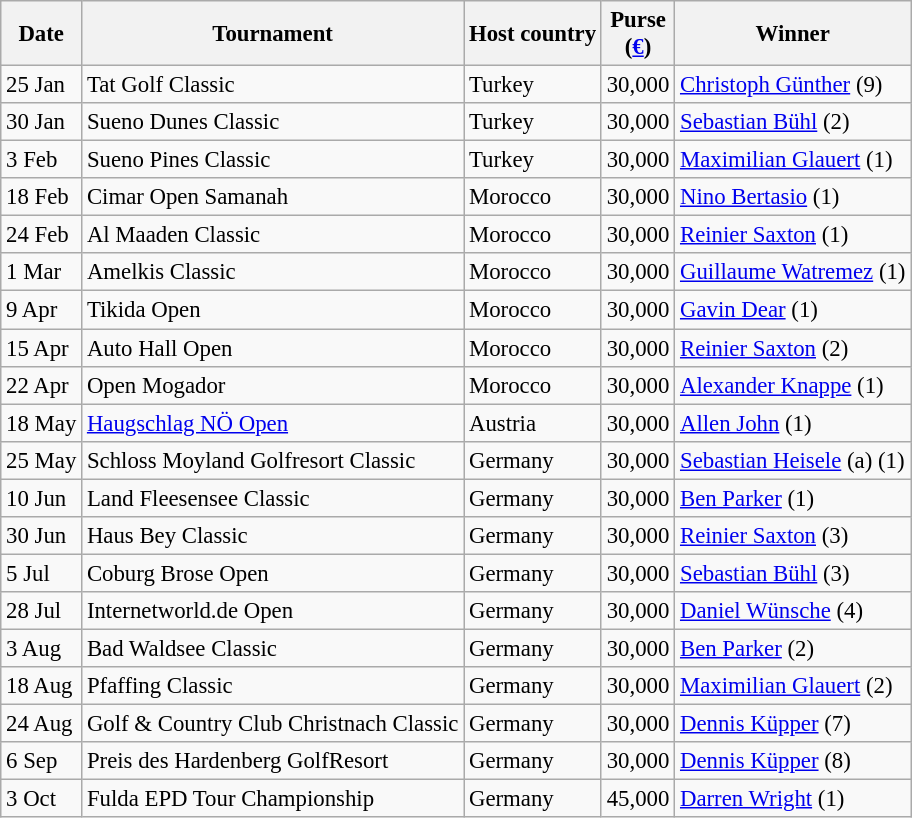<table class="wikitable" style="font-size:95%;">
<tr>
<th>Date</th>
<th>Tournament</th>
<th>Host country</th>
<th>Purse<br>(<a href='#'>€</a>)</th>
<th>Winner</th>
</tr>
<tr>
<td>25 Jan</td>
<td>Tat Golf Classic</td>
<td>Turkey</td>
<td align=right>30,000</td>
<td> <a href='#'>Christoph Günther</a> (9)</td>
</tr>
<tr>
<td>30 Jan</td>
<td>Sueno Dunes Classic</td>
<td>Turkey</td>
<td align=right>30,000</td>
<td> <a href='#'>Sebastian Bühl</a> (2)</td>
</tr>
<tr>
<td>3 Feb</td>
<td>Sueno Pines Classic</td>
<td>Turkey</td>
<td align=right>30,000</td>
<td> <a href='#'>Maximilian Glauert</a> (1)</td>
</tr>
<tr>
<td>18 Feb</td>
<td>Cimar Open Samanah</td>
<td>Morocco</td>
<td align=right>30,000</td>
<td> <a href='#'>Nino Bertasio</a> (1)</td>
</tr>
<tr>
<td>24 Feb</td>
<td>Al Maaden Classic</td>
<td>Morocco</td>
<td align=right>30,000</td>
<td> <a href='#'>Reinier Saxton</a> (1)</td>
</tr>
<tr>
<td>1 Mar</td>
<td>Amelkis Classic</td>
<td>Morocco</td>
<td align=right>30,000</td>
<td> <a href='#'>Guillaume Watremez</a> (1)</td>
</tr>
<tr>
<td>9 Apr</td>
<td>Tikida Open</td>
<td>Morocco</td>
<td align=right>30,000</td>
<td> <a href='#'>Gavin Dear</a> (1)</td>
</tr>
<tr>
<td>15 Apr</td>
<td>Auto Hall Open</td>
<td>Morocco</td>
<td align=right>30,000</td>
<td> <a href='#'>Reinier Saxton</a> (2)</td>
</tr>
<tr>
<td>22 Apr</td>
<td>Open Mogador</td>
<td>Morocco</td>
<td align=right>30,000</td>
<td> <a href='#'>Alexander Knappe</a> (1)</td>
</tr>
<tr>
<td>18 May</td>
<td><a href='#'>Haugschlag NÖ Open</a></td>
<td>Austria</td>
<td align=right>30,000</td>
<td> <a href='#'>Allen John</a> (1)</td>
</tr>
<tr>
<td>25 May</td>
<td>Schloss Moyland Golfresort Classic</td>
<td>Germany</td>
<td align=right>30,000</td>
<td> <a href='#'>Sebastian Heisele</a> (a) (1)</td>
</tr>
<tr>
<td>10 Jun</td>
<td>Land Fleesensee Classic</td>
<td>Germany</td>
<td align=right>30,000</td>
<td> <a href='#'>Ben Parker</a> (1)</td>
</tr>
<tr>
<td>30 Jun</td>
<td>Haus Bey Classic</td>
<td>Germany</td>
<td align=right>30,000</td>
<td> <a href='#'>Reinier Saxton</a> (3)</td>
</tr>
<tr>
<td>5 Jul</td>
<td>Coburg Brose Open</td>
<td>Germany</td>
<td align=right>30,000</td>
<td> <a href='#'>Sebastian Bühl</a> (3)</td>
</tr>
<tr>
<td>28 Jul</td>
<td>Internetworld.de Open</td>
<td>Germany</td>
<td align=right>30,000</td>
<td> <a href='#'>Daniel Wünsche</a> (4)</td>
</tr>
<tr>
<td>3 Aug</td>
<td>Bad Waldsee Classic</td>
<td>Germany</td>
<td align=right>30,000</td>
<td> <a href='#'>Ben Parker</a> (2)</td>
</tr>
<tr>
<td>18 Aug</td>
<td>Pfaffing Classic</td>
<td>Germany</td>
<td align=right>30,000</td>
<td> <a href='#'>Maximilian Glauert</a> (2)</td>
</tr>
<tr>
<td>24 Aug</td>
<td>Golf & Country Club Christnach Classic</td>
<td>Germany</td>
<td align=right>30,000</td>
<td> <a href='#'>Dennis Küpper</a> (7)</td>
</tr>
<tr>
<td>6 Sep</td>
<td>Preis des Hardenberg GolfResort</td>
<td>Germany</td>
<td align=right>30,000</td>
<td> <a href='#'>Dennis Küpper</a> (8)</td>
</tr>
<tr>
<td>3 Oct</td>
<td>Fulda EPD Tour Championship</td>
<td>Germany</td>
<td align=right>45,000</td>
<td> <a href='#'>Darren Wright</a> (1)</td>
</tr>
</table>
